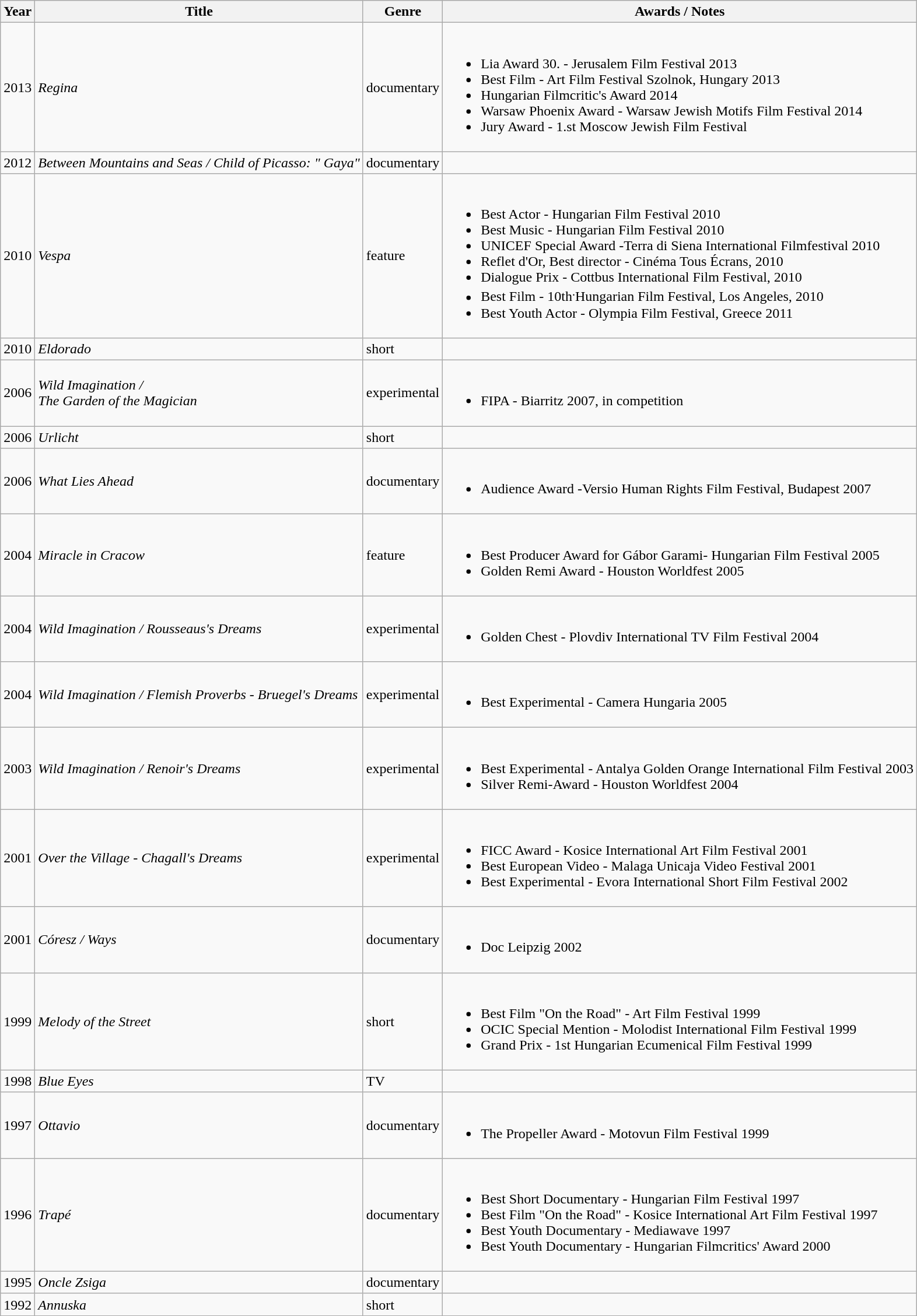<table class="wikitable sortable mw-collapsible">
<tr>
<th>Year</th>
<th>Title</th>
<th>Genre</th>
<th>Awards / Notes</th>
</tr>
<tr>
<td>2013</td>
<td><em>Regina</em></td>
<td>documentary</td>
<td><br><ul><li>Lia Award 30. - Jerusalem Film Festival 2013</li><li>Best Film - Art Film Festival Szolnok, Hungary 2013</li><li>Hungarian Filmcritic's Award 2014</li><li>Warsaw Phoenix Award - Warsaw Jewish Motifs Film Festival 2014</li><li>Jury Award - 1.st Moscow Jewish Film Festival</li></ul></td>
</tr>
<tr>
<td>2012</td>
<td><em>Between Mountains and Seas / Child of Picasso: " Gaya"</em></td>
<td>documentary</td>
<td></td>
</tr>
<tr>
<td>2010</td>
<td><em>Vespa</em></td>
<td>feature</td>
<td><br><ul><li>Best Actor - Hungarian Film Festival 2010</li><li>Best Music - Hungarian Film Festival 2010</li><li>UNICEF Special Award -Terra di Siena International Filmfestival 2010</li><li>Reflet d'Or, Best director - Cinéma Tous Écrans, 2010</li><li>Dialogue Prix - Cottbus International Film Festival, 2010</li><li>Best Film - 10th<sup>.</sup>Hungarian Film Festival, Los Angeles, 2010</li><li>Best Youth Actor - Olympia Film Festival, Greece 2011</li></ul></td>
</tr>
<tr>
<td>2010</td>
<td><em>Eldorado</em></td>
<td>short</td>
<td></td>
</tr>
<tr>
<td>2006</td>
<td><em>Wild Imagination /</em><br><em>The Garden of the Magician</em></td>
<td>experimental</td>
<td><br><ul><li>FIPA - Biarritz 2007, in competition</li></ul></td>
</tr>
<tr>
<td>2006</td>
<td><em>Urlicht</em></td>
<td>short</td>
<td></td>
</tr>
<tr>
<td>2006</td>
<td><em>What Lies Ahead</em></td>
<td>documentary</td>
<td><br><ul><li>Audience Award -Versio Human Rights Film Festival, Budapest 2007</li></ul></td>
</tr>
<tr>
<td>2004</td>
<td><em>Miracle in Cracow</em></td>
<td>feature</td>
<td><br><ul><li>Best Producer Award for Gábor Garami- Hungarian Film Festival 2005</li><li>Golden Remi Award - Houston Worldfest 2005</li></ul></td>
</tr>
<tr>
<td>2004</td>
<td><em>Wild Imagination / Rousseaus's Dreams</em></td>
<td>experimental</td>
<td><br><ul><li>Golden Chest - Plovdiv International TV Film Festival 2004</li></ul></td>
</tr>
<tr>
<td>2004</td>
<td><em>Wild Imagination / Flemish Proverbs - Bruegel's Dreams</em></td>
<td>experimental</td>
<td><br><ul><li>Best Experimental - Camera Hungaria  2005</li></ul></td>
</tr>
<tr>
<td>2003</td>
<td><em>Wild Imagination / Renoir's Dreams</em></td>
<td>experimental</td>
<td><br><ul><li>Best Experimental - Antalya Golden Orange International Film Festival 2003</li><li>Silver Remi-Award - Houston Worldfest 2004</li></ul></td>
</tr>
<tr>
<td>2001</td>
<td><em>Over the Village - Chagall's Dreams</em></td>
<td>experimental</td>
<td><br><ul><li>FICC Award - Kosice International Art Film Festival 2001</li><li>Best European Video - Malaga Unicaja Video Festival 2001</li><li>Best Experimental - Evora International Short Film Festival 2002</li></ul></td>
</tr>
<tr>
<td>2001</td>
<td><em>Córesz / Ways</em></td>
<td>documentary</td>
<td><br><ul><li>Doc Leipzig 2002</li></ul></td>
</tr>
<tr>
<td>1999</td>
<td><em>Melody of the Street</em></td>
<td>short</td>
<td><br><ul><li>Best Film "On the Road" - Art Film Festival 1999</li><li>OCIC Special Mention - Molodist International Film Festival 1999</li><li>Grand Prix - 1st Hungarian Ecumenical Film Festival 1999</li></ul></td>
</tr>
<tr>
<td>1998</td>
<td><em>Blue Eyes</em></td>
<td>TV</td>
<td></td>
</tr>
<tr>
<td>1997</td>
<td><em>Ottavio</em></td>
<td>documentary</td>
<td><br><ul><li>The Propeller Award - Motovun Film Festival 1999</li></ul></td>
</tr>
<tr>
<td>1996</td>
<td><em>Trapé</em></td>
<td>documentary</td>
<td><br><ul><li>Best Short Documentary - Hungarian Film Festival 1997</li><li>Best Film "On the Road" - Kosice International Art Film Festival 1997</li><li>Best Youth Documentary - Mediawave 1997</li><li>Best Youth Documentary - Hungarian Filmcritics' Award 2000</li></ul></td>
</tr>
<tr>
<td>1995</td>
<td><em>Oncle Zsiga</em></td>
<td>documentary</td>
<td></td>
</tr>
<tr>
<td>1992</td>
<td><em>Annuska</em></td>
<td>short</td>
<td></td>
</tr>
</table>
